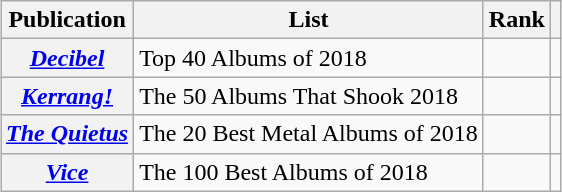<table class="wikitable sortable plainrowheaders" style="margin-left: auto; margin-right: auto; border: none;">
<tr>
<th scope="col">Publication</th>
<th scope="col" class="unsortable">List</th>
<th scope="col" data-sort-type="number">Rank</th>
<th scope="col" class="unsortable"></th>
</tr>
<tr>
<th scope="row"><em><a href='#'>Decibel</a></em></th>
<td>Top 40 Albums of 2018</td>
<td></td>
<td></td>
</tr>
<tr>
<th scope="row"><em><a href='#'>Kerrang!</a></em></th>
<td>The 50 Albums That Shook 2018</td>
<td></td>
<td></td>
</tr>
<tr>
<th scope="row"><em><a href='#'>The Quietus</a></em></th>
<td>The 20 Best Metal Albums of 2018</td>
<td></td>
<td></td>
</tr>
<tr>
<th scope="row"><em><a href='#'>Vice</a></em></th>
<td>The 100 Best Albums of 2018</td>
<td></td>
<td></td>
</tr>
</table>
